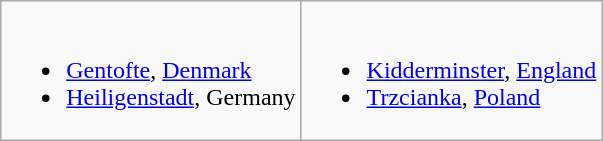<table class="wikitable">
<tr valign="top">
<td><br><ul><li> <a href='#'>Gentofte</a>, <a href='#'>Denmark</a></li><li> <a href='#'>Heiligenstadt</a>, Germany</li></ul></td>
<td><br><ul><li> <a href='#'>Kidderminster</a>, <a href='#'>England</a></li><li> <a href='#'>Trzcianka</a>, <a href='#'>Poland</a></li></ul></td>
</tr>
</table>
